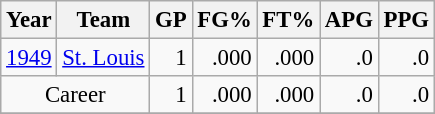<table class="wikitable sortable" style="font-size:95%; text-align:right;">
<tr>
<th>Year</th>
<th>Team</th>
<th>GP</th>
<th>FG%</th>
<th>FT%</th>
<th>APG</th>
<th>PPG</th>
</tr>
<tr>
<td style="text-align:left;"><a href='#'>1949</a></td>
<td style="text-align:left;"><a href='#'>St. Louis</a></td>
<td>1</td>
<td>.000</td>
<td>.000</td>
<td>.0</td>
<td>.0</td>
</tr>
<tr>
<td style="text-align:center;" colspan="2">Career</td>
<td>1</td>
<td>.000</td>
<td>.000</td>
<td>.0</td>
<td>.0</td>
</tr>
<tr>
</tr>
</table>
